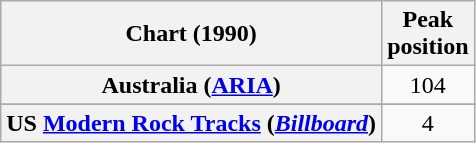<table class="wikitable sortable plainrowheaders" style="text-align:center">
<tr>
<th>Chart (1990)</th>
<th>Peak<br>position</th>
</tr>
<tr>
<th scope="row">Australia (<a href='#'>ARIA</a>)</th>
<td>104</td>
</tr>
<tr>
</tr>
<tr>
</tr>
<tr>
<th scope="row">US <a href='#'>Modern Rock Tracks</a> (<em><a href='#'>Billboard</a></em>)</th>
<td>4</td>
</tr>
</table>
